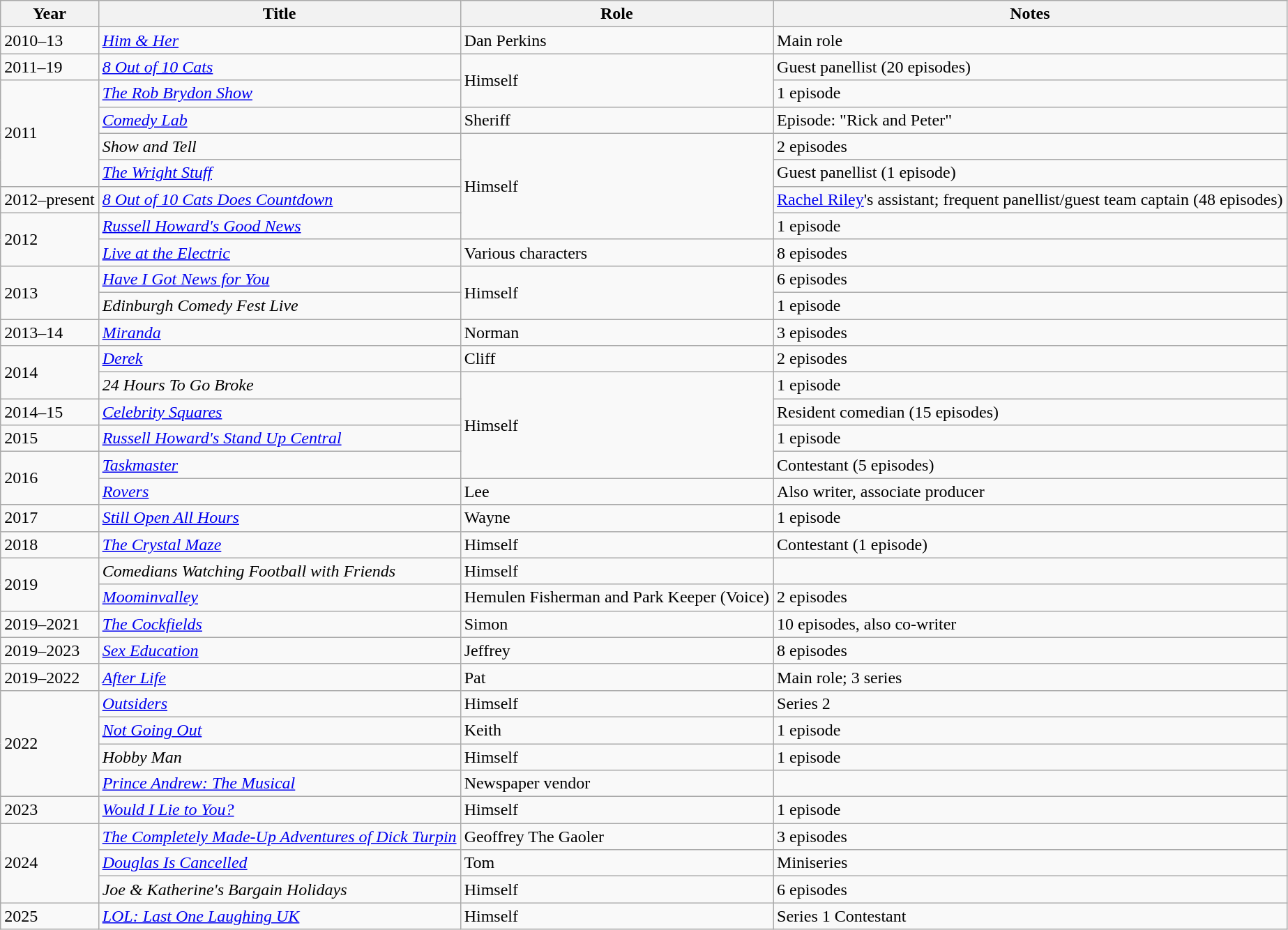<table - class="wikitable">
<tr>
<th>Year</th>
<th>Title</th>
<th>Role</th>
<th>Notes</th>
</tr>
<tr>
<td>2010–13</td>
<td><em><a href='#'>Him & Her</a></em></td>
<td>Dan Perkins</td>
<td>Main role</td>
</tr>
<tr>
<td>2011–19</td>
<td><em><a href='#'>8 Out of 10 Cats</a></em></td>
<td rowspan="2">Himself</td>
<td>Guest panellist (20 episodes)</td>
</tr>
<tr>
<td rowspan=4>2011</td>
<td><em><a href='#'>The Rob Brydon Show</a></em></td>
<td>1 episode</td>
</tr>
<tr>
<td><em><a href='#'>Comedy Lab</a></em></td>
<td>Sheriff</td>
<td>Episode: "Rick and Peter"</td>
</tr>
<tr>
<td><em>Show and Tell</em></td>
<td rowspan="4">Himself</td>
<td>2 episodes</td>
</tr>
<tr>
<td><em><a href='#'>The Wright Stuff</a></em></td>
<td>Guest panellist (1 episode)</td>
</tr>
<tr>
<td>2012–present</td>
<td><em><a href='#'>8 Out of 10 Cats Does Countdown</a></em></td>
<td><a href='#'>Rachel Riley</a>'s assistant; frequent panellist/guest team captain (48 episodes)</td>
</tr>
<tr>
<td rowspan="2">2012</td>
<td><em><a href='#'>Russell Howard's Good News</a></em></td>
<td>1 episode</td>
</tr>
<tr>
<td><em><a href='#'>Live at the Electric</a></em></td>
<td>Various characters</td>
<td>8 episodes</td>
</tr>
<tr>
<td rowspan=2>2013</td>
<td><em><a href='#'>Have I Got News for You</a></em></td>
<td rowspan="2">Himself</td>
<td>6 episodes</td>
</tr>
<tr>
<td><em>Edinburgh Comedy Fest Live</em></td>
<td>1 episode</td>
</tr>
<tr>
<td>2013–14</td>
<td><em><a href='#'>Miranda</a></em></td>
<td>Norman</td>
<td>3 episodes</td>
</tr>
<tr>
<td rowspan=2>2014</td>
<td><em><a href='#'>Derek</a></em></td>
<td>Cliff</td>
<td>2 episodes</td>
</tr>
<tr>
<td><em>24 Hours To Go Broke</em></td>
<td rowspan="4">Himself</td>
<td>1 episode</td>
</tr>
<tr>
<td>2014–15</td>
<td><em><a href='#'>Celebrity Squares</a></em></td>
<td>Resident comedian (15 episodes)</td>
</tr>
<tr>
<td>2015</td>
<td><em><a href='#'>Russell Howard's Stand Up Central</a></em></td>
<td>1 episode</td>
</tr>
<tr>
<td rowspan="2">2016</td>
<td><em><a href='#'>Taskmaster</a></em></td>
<td>Contestant (5 episodes)</td>
</tr>
<tr>
<td><em><a href='#'>Rovers</a></em></td>
<td>Lee</td>
<td>Also writer, associate producer</td>
</tr>
<tr>
<td>2017</td>
<td><em><a href='#'>Still Open All Hours</a></em></td>
<td>Wayne</td>
<td>1 episode</td>
</tr>
<tr>
<td>2018</td>
<td><em><a href='#'>The Crystal Maze</a></em></td>
<td>Himself</td>
<td>Contestant (1 episode)</td>
</tr>
<tr>
<td rowspan="2">2019</td>
<td><em>Comedians Watching Football with Friends</em></td>
<td>Himself</td>
<td></td>
</tr>
<tr>
<td><em><a href='#'>Moominvalley</a></em></td>
<td>Hemulen Fisherman and Park Keeper (Voice)</td>
<td>2 episodes</td>
</tr>
<tr>
<td rowspan="1">2019–2021</td>
<td><em><a href='#'>The Cockfields</a></em></td>
<td>Simon</td>
<td>10 episodes, also co-writer</td>
</tr>
<tr>
<td rowspan="1">2019–2023</td>
<td><em><a href='#'>Sex Education</a></em></td>
<td>Jeffrey</td>
<td>8 episodes</td>
</tr>
<tr>
<td>2019–2022</td>
<td><em><a href='#'>After Life</a></em></td>
<td>Pat</td>
<td>Main role; 3 series</td>
</tr>
<tr>
<td rowspan="4">2022</td>
<td><em><a href='#'>Outsiders</a></em></td>
<td>Himself</td>
<td>Series 2</td>
</tr>
<tr>
<td><em><a href='#'>Not Going Out</a></em></td>
<td>Keith</td>
<td>1 episode</td>
</tr>
<tr>
<td><em>Hobby Man</em></td>
<td>Himself</td>
<td>1 episode</td>
</tr>
<tr>
<td><em><a href='#'>Prince Andrew: The Musical</a></em></td>
<td>Newspaper vendor</td>
<td></td>
</tr>
<tr>
<td>2023</td>
<td><em><a href='#'>Would I Lie to You?</a></em></td>
<td>Himself</td>
<td>1 episode</td>
</tr>
<tr>
<td rowspan="3">2024</td>
<td><em><a href='#'>The Completely Made-Up Adventures of Dick Turpin</a></em></td>
<td>Geoffrey The Gaoler</td>
<td>3 episodes</td>
</tr>
<tr>
<td><em><a href='#'>Douglas Is Cancelled</a></em></td>
<td>Tom</td>
<td>Miniseries</td>
</tr>
<tr>
<td><em>Joe & Katherine's Bargain Holidays</em></td>
<td>Himself</td>
<td>6 episodes</td>
</tr>
<tr>
<td>2025</td>
<td><em><a href='#'>LOL: Last One Laughing UK</a></em></td>
<td>Himself</td>
<td>Series 1 Contestant</td>
</tr>
</table>
